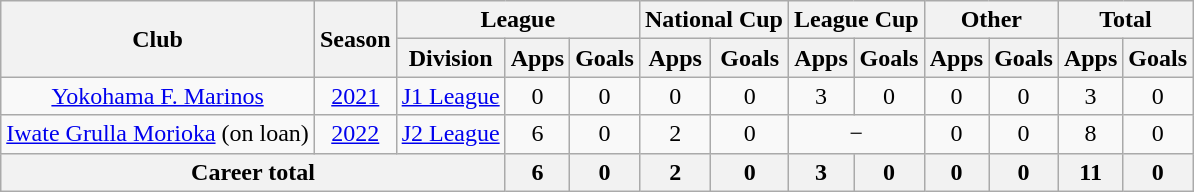<table class="wikitable" style="text-align: center">
<tr>
<th rowspan="2">Club</th>
<th rowspan="2">Season</th>
<th colspan="3">League</th>
<th colspan="2">National Cup</th>
<th colspan="2">League Cup</th>
<th colspan="2">Other</th>
<th colspan="2">Total</th>
</tr>
<tr>
<th>Division</th>
<th>Apps</th>
<th>Goals</th>
<th>Apps</th>
<th>Goals</th>
<th>Apps</th>
<th>Goals</th>
<th>Apps</th>
<th>Goals</th>
<th>Apps</th>
<th>Goals</th>
</tr>
<tr>
<td><a href='#'>Yokohama F. Marinos</a></td>
<td><a href='#'>2021</a></td>
<td><a href='#'>J1 League</a></td>
<td>0</td>
<td>0</td>
<td>0</td>
<td>0</td>
<td>3</td>
<td>0</td>
<td>0</td>
<td>0</td>
<td>3</td>
<td>0</td>
</tr>
<tr>
<td><a href='#'>Iwate Grulla Morioka</a> (on loan)</td>
<td><a href='#'>2022</a></td>
<td><a href='#'>J2 League</a></td>
<td>6</td>
<td>0</td>
<td>2</td>
<td>0</td>
<td colspan=2>−</td>
<td>0</td>
<td>0</td>
<td>8</td>
<td>0</td>
</tr>
<tr>
<th colspan=3>Career total</th>
<th>6</th>
<th>0</th>
<th>2</th>
<th>0</th>
<th>3</th>
<th>0</th>
<th>0</th>
<th>0</th>
<th>11</th>
<th>0</th>
</tr>
</table>
